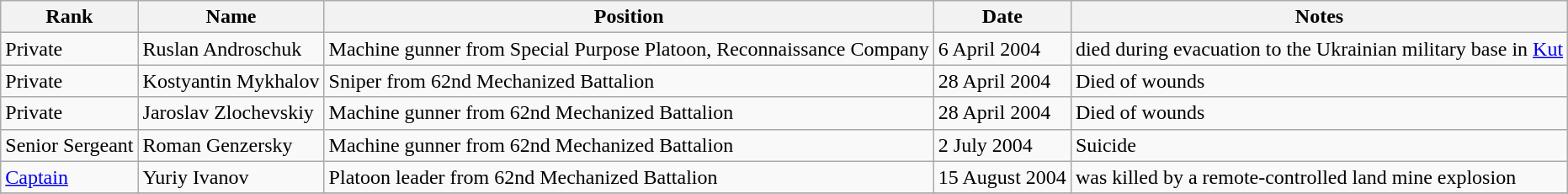<table class="wikitable">
<tr>
<th>Rank</th>
<th>Name</th>
<th>Position</th>
<th>Date</th>
<th>Notes</th>
</tr>
<tr>
<td>Private</td>
<td>Ruslan Androschuk</td>
<td>Machine gunner from Special Purpose Platoon, Reconnaissance Company</td>
<td>6 April 2004</td>
<td>died during evacuation to the Ukrainian military base in <a href='#'>Kut</a></td>
</tr>
<tr>
<td>Private</td>
<td>Kostyantin Mykhalov</td>
<td>Sniper from 62nd Mechanized Battalion</td>
<td>28 April 2004</td>
<td>Died of wounds</td>
</tr>
<tr>
<td>Private</td>
<td>Jaroslav Zlochevskiy</td>
<td>Machine gunner from 62nd Mechanized Battalion</td>
<td>28 April 2004</td>
<td>Died of wounds</td>
</tr>
<tr>
<td>Senior Sergeant</td>
<td>Roman Genzersky</td>
<td>Machine gunner from 62nd Mechanized Battalion</td>
<td>2 July 2004</td>
<td>Suicide</td>
</tr>
<tr>
<td><a href='#'>Captain</a></td>
<td>Yuriy Іvanov</td>
<td>Platoon leader from 62nd Mechanized Battalion</td>
<td>15 August 2004</td>
<td>was killed by a remote-controlled land mine explosion</td>
</tr>
<tr>
</tr>
</table>
